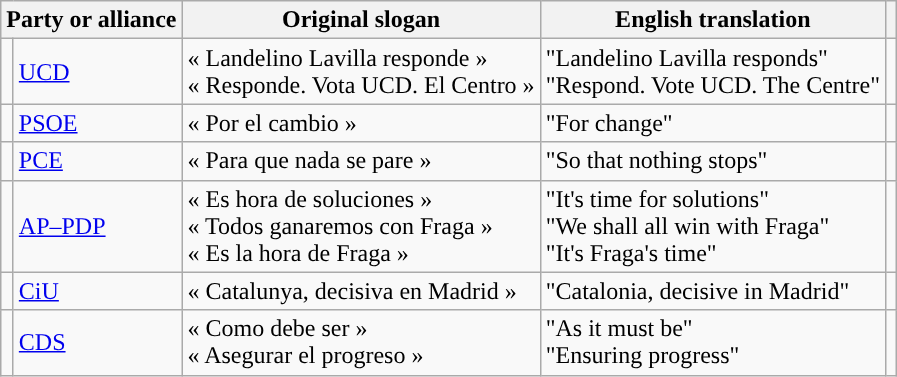<table class="wikitable" style="text-align:left;">
<tr>
<th style="text-align:left;" colspan="2">Party or alliance</th>
<th>Original slogan</th>
<th>English translation</th>
<th></th>
</tr>
<tr>
<td width="1" style="color:inherit;background:"></td>
<td><a href='#'>UCD</a></td>
<td>« Landelino Lavilla responde »<br>« Responde. Vota UCD. El Centro »</td>
<td>"Landelino Lavilla responds"<br>"Respond. Vote UCD. The Centre"</td>
<td></td>
</tr>
<tr>
<td style="color:inherit;background:"></td>
<td><a href='#'>PSOE</a></td>
<td>« Por el cambio »</td>
<td>"For change"</td>
<td></td>
</tr>
<tr>
<td style="color:inherit;background:"></td>
<td><a href='#'>PCE</a></td>
<td>« Para que nada se pare »</td>
<td>"So that nothing stops"</td>
<td></td>
</tr>
<tr>
<td style="color:inherit;background:"></td>
<td><a href='#'>AP–PDP</a></td>
<td>« Es hora de soluciones »<br>« Todos ganaremos con Fraga »<br>« Es la hora de Fraga »</td>
<td>"It's time for solutions"<br>"We shall all win with Fraga"<br>"It's Fraga's time"</td>
<td></td>
</tr>
<tr>
<td style="color:inherit;background:"></td>
<td><a href='#'>CiU</a></td>
<td>« Catalunya, decisiva en Madrid »</td>
<td>"Catalonia, decisive in Madrid"</td>
<td></td>
</tr>
<tr>
<td style="color:inherit;background:"></td>
<td><a href='#'>CDS</a></td>
<td>« Como debe ser »<br>« Asegurar el progreso »</td>
<td>"As it must be"<br>"Ensuring progress"</td>
<td></td>
</tr>
</table>
